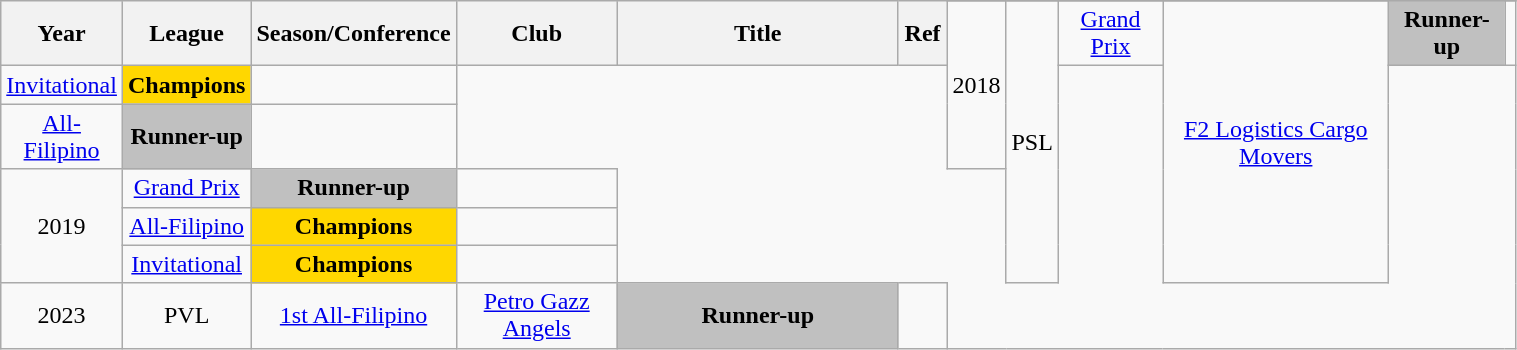<table class="wikitable sortable" style="text-align:center" width="80%">
<tr>
<th style="width:5px;" rowspan="2">Year</th>
<th style="width:25px;" rowspan="2">League</th>
<th style="width:100px;" rowspan="2">Season/Conference</th>
<th style="width:100px;" rowspan="2">Club</th>
<th style="width:180px;" rowspan="2">Title</th>
<th style="width:25px;" rowspan="2">Ref</th>
</tr>
<tr>
<td rowspan=3>2018</td>
<td rowspan=6>PSL</td>
<td><a href='#'>Grand Prix</a></td>
<td rowspan=6><a href='#'>F2 Logistics Cargo Movers</a></td>
<td style="background:silver;"><strong>Runner-up</strong></td>
<td></td>
</tr>
<tr>
<td><a href='#'>Invitational</a></td>
<td style="background:gold;"><strong>Champions</strong></td>
<td></td>
</tr>
<tr>
<td><a href='#'>All-Filipino</a></td>
<td style="background:silver;"><strong>Runner-up</strong></td>
<td></td>
</tr>
<tr>
<td rowspan=3>2019</td>
<td><a href='#'>Grand Prix</a></td>
<td style="background:silver;"><strong>Runner-up</strong></td>
<td></td>
</tr>
<tr>
<td><a href='#'>All-Filipino</a></td>
<td style="background:gold;"><strong>Champions</strong></td>
<td></td>
</tr>
<tr>
<td><a href='#'>Invitational</a></td>
<td style="background:gold;"><strong>Champions</strong></td>
<td></td>
</tr>
<tr>
<td>2023</td>
<td>PVL</td>
<td><a href='#'>1st All-Filipino</a></td>
<td><a href='#'>Petro Gazz Angels</a></td>
<td style="background:silver;"><strong>Runner-up</strong></td>
<td></td>
</tr>
</table>
